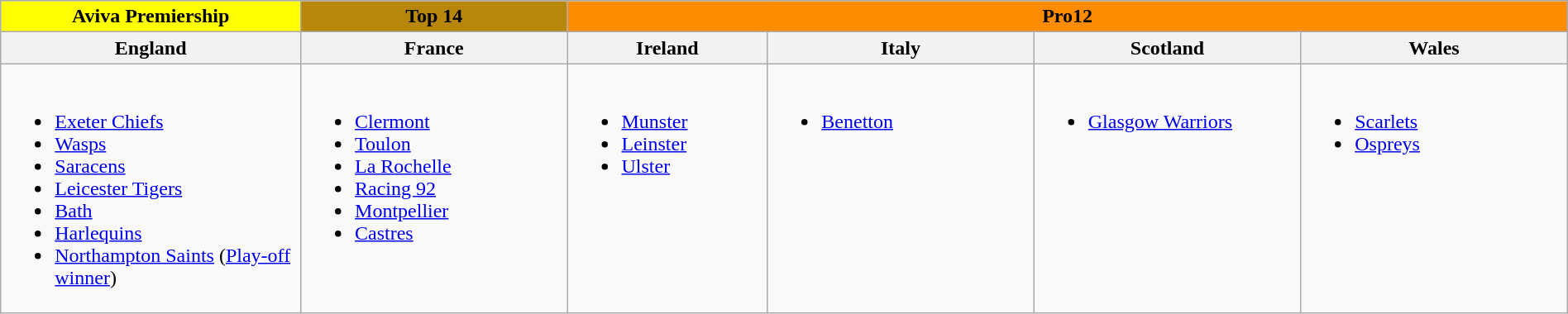<table class="wikitable" style="width:100%;">
<tr>
<th style="background: #ffff00;">Aviva Premiership</th>
<th style="background: #b8860b;">Top 14</th>
<th colspan="4" style="background: #ff8c00;">Pro12</th>
</tr>
<tr>
<th width=18%> England</th>
<th width=16%> France</th>
<th width=12%> Ireland</th>
<th width=16%> Italy</th>
<th width=16%> Scotland</th>
<th width=16%> Wales</th>
</tr>
<tr valign=top>
<td><br><ul><li><a href='#'>Exeter Chiefs</a></li><li><a href='#'>Wasps</a></li><li><a href='#'>Saracens</a></li><li><a href='#'>Leicester Tigers</a></li><li><a href='#'>Bath</a></li><li><a href='#'>Harlequins</a></li><li><a href='#'>Northampton Saints</a> (<a href='#'>Play-off winner</a>)</li></ul></td>
<td><br><ul><li><a href='#'>Clermont</a></li><li><a href='#'>Toulon</a></li><li><a href='#'>La Rochelle</a></li><li><a href='#'>Racing 92</a></li><li><a href='#'>Montpellier</a></li><li><a href='#'>Castres</a></li></ul></td>
<td><br><ul><li><a href='#'>Munster</a></li><li><a href='#'>Leinster</a></li><li><a href='#'>Ulster</a></li></ul></td>
<td><br><ul><li><a href='#'>Benetton</a></li></ul></td>
<td><br><ul><li><a href='#'>Glasgow Warriors</a></li></ul></td>
<td><br><ul><li><a href='#'>Scarlets</a></li><li><a href='#'>Ospreys</a></li></ul></td>
</tr>
</table>
